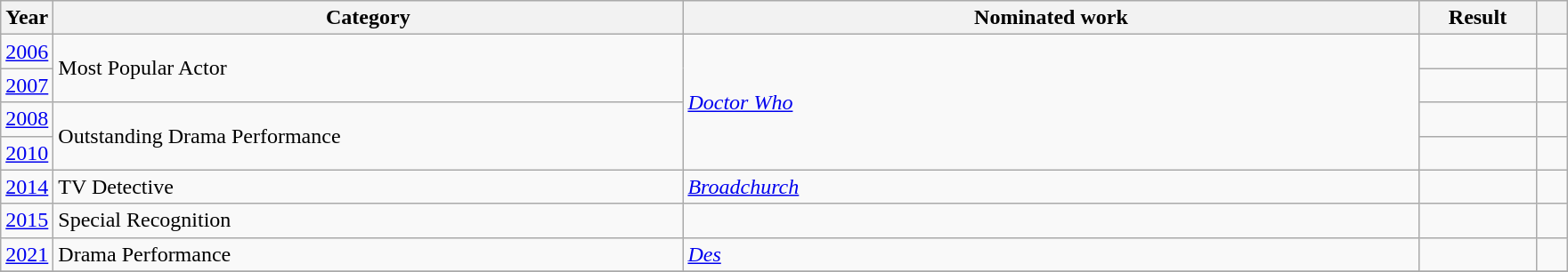<table class=wikitable>
<tr>
<th scope="col" style="width:1em;">Year</th>
<th scope="col" style="width:29em;">Category</th>
<th scope="col" style="width:34em;">Nominated work</th>
<th scope="col" style="width:5em;">Result</th>
<th scope="col" style="width:1em;"></th>
</tr>
<tr>
<td><a href='#'>2006</a></td>
<td rowspan="2">Most Popular Actor</td>
<td rowspan="4"><em><a href='#'>Doctor Who</a></em></td>
<td></td>
<td></td>
</tr>
<tr>
<td><a href='#'>2007</a></td>
<td></td>
<td></td>
</tr>
<tr>
<td><a href='#'>2008</a></td>
<td rowspan="2">Outstanding Drama Performance</td>
<td></td>
<td></td>
</tr>
<tr>
<td><a href='#'>2010</a></td>
<td></td>
<td></td>
</tr>
<tr>
<td><a href='#'>2014</a></td>
<td>TV Detective</td>
<td><em><a href='#'>Broadchurch</a></em></td>
<td></td>
<td></td>
</tr>
<tr>
<td><a href='#'>2015</a></td>
<td>Special Recognition</td>
<td></td>
<td></td>
<td></td>
</tr>
<tr>
<td><a href='#'>2021</a></td>
<td>Drama Performance</td>
<td><em><a href='#'>Des</a></em></td>
<td></td>
<td></td>
</tr>
<tr>
</tr>
</table>
